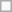<table class="wikitable">
<tr>
<td>    </td>
</tr>
</table>
